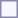<table style="border:1px solid #8888aa; background-color:#f7f8ff; padding:5px; font-size:95%; margin: 0px 12px 12px 0px;">
</table>
